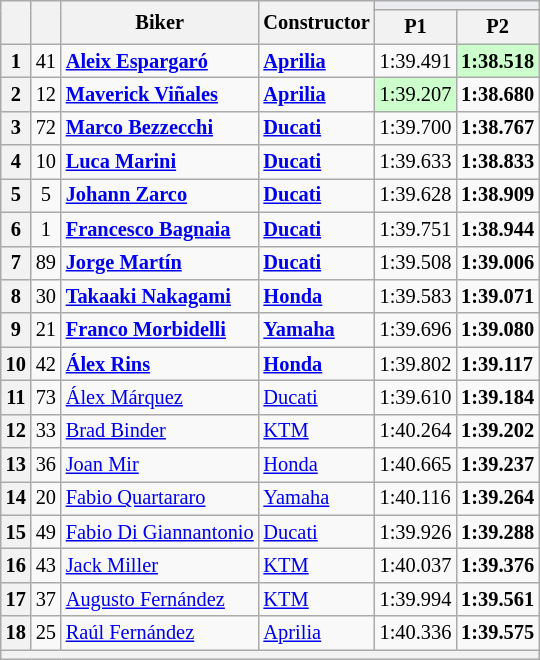<table class="wikitable sortable" style="font-size: 85%;">
<tr>
<th rowspan="2"></th>
<th rowspan="2"></th>
<th rowspan="2">Biker</th>
<th rowspan="2">Constructor</th>
<th colspan="3" style="background:#eaecf0; text-align:center;"></th>
</tr>
<tr>
<th scope="col">P1</th>
<th scope="col">P2</th>
</tr>
<tr>
<th scope="row">1</th>
<td align="center">41</td>
<td><strong> <a href='#'>Aleix Espargaró</a></strong></td>
<td><strong><a href='#'>Aprilia</a></strong></td>
<td>1:39.491</td>
<td style="background:#ccffcc;"><strong>1:38.518</strong></td>
</tr>
<tr>
<th scope="row">2</th>
<td align="center">12</td>
<td><strong> <a href='#'>Maverick Viñales</a></strong></td>
<td><strong><a href='#'>Aprilia</a></strong></td>
<td style="background:#ccffcc;">1:39.207</td>
<td><strong>1:38.680</strong></td>
</tr>
<tr>
<th scope="row">3</th>
<td align="center">72</td>
<td><strong> <a href='#'>Marco Bezzecchi</a></strong></td>
<td><strong><a href='#'>Ducati</a></strong></td>
<td>1:39.700</td>
<td><strong>1:38.767</strong></td>
</tr>
<tr>
<th scope="row">4</th>
<td align="center">10</td>
<td><strong> <a href='#'>Luca Marini</a></strong></td>
<td><strong><a href='#'>Ducati</a></strong></td>
<td>1:39.633</td>
<td><strong>1:38.833</strong></td>
</tr>
<tr>
<th scope="row">5</th>
<td align="center">5</td>
<td><strong> <a href='#'>Johann Zarco</a></strong></td>
<td><strong><a href='#'>Ducati</a></strong></td>
<td>1:39.628</td>
<td><strong>1:38.909</strong></td>
</tr>
<tr>
<th scope="row">6</th>
<td align="center">1</td>
<td><strong> <a href='#'>Francesco Bagnaia</a></strong></td>
<td><strong><a href='#'>Ducati</a></strong></td>
<td>1:39.751</td>
<td><strong>1:38.944</strong></td>
</tr>
<tr>
<th scope="row">7</th>
<td align="center">89</td>
<td><strong> <a href='#'>Jorge Martín</a></strong></td>
<td><strong><a href='#'>Ducati</a></strong></td>
<td>1:39.508</td>
<td><strong>1:39.006</strong></td>
</tr>
<tr>
<th scope="row">8</th>
<td align="center">30</td>
<td><strong> <a href='#'>Takaaki Nakagami</a></strong></td>
<td><strong><a href='#'>Honda</a></strong></td>
<td>1:39.583</td>
<td><strong>1:39.071</strong></td>
</tr>
<tr>
<th scope="row">9</th>
<td align="center">21</td>
<td><strong> <a href='#'>Franco Morbidelli</a></strong></td>
<td><strong><a href='#'>Yamaha</a></strong></td>
<td>1:39.696</td>
<td><strong>1:39.080</strong></td>
</tr>
<tr>
<th scope="row">10</th>
<td align="center">42</td>
<td><strong> <a href='#'>Álex Rins</a></strong></td>
<td><strong><a href='#'>Honda</a></strong></td>
<td>1:39.802</td>
<td><strong>1:39.117</strong></td>
</tr>
<tr>
<th scope="row">11</th>
<td align="center">73</td>
<td> <a href='#'>Álex Márquez</a></td>
<td><a href='#'>Ducati</a></td>
<td>1:39.610</td>
<td><strong>1:39.184</strong></td>
</tr>
<tr>
<th scope="row">12</th>
<td align="center">33</td>
<td> <a href='#'>Brad Binder</a></td>
<td><a href='#'>KTM</a></td>
<td>1:40.264</td>
<td><strong>1:39.202</strong></td>
</tr>
<tr>
<th scope="row">13</th>
<td align="center">36</td>
<td> <a href='#'>Joan Mir</a></td>
<td><a href='#'>Honda</a></td>
<td>1:40.665</td>
<td><strong>1:39.237</strong></td>
</tr>
<tr>
<th scope="row">14</th>
<td align="center">20</td>
<td> <a href='#'>Fabio Quartararo</a></td>
<td><a href='#'>Yamaha</a></td>
<td>1:40.116</td>
<td><strong>1:39.264</strong></td>
</tr>
<tr>
<th scope="row">15</th>
<td align="center">49</td>
<td> <a href='#'>Fabio Di Giannantonio</a></td>
<td><a href='#'>Ducati</a></td>
<td>1:39.926</td>
<td><strong>1:39.288</strong></td>
</tr>
<tr>
<th scope="row">16</th>
<td align="center">43</td>
<td> <a href='#'>Jack Miller</a></td>
<td><a href='#'>KTM</a></td>
<td>1:40.037</td>
<td><strong>1:39.376</strong></td>
</tr>
<tr>
<th scope="row">17</th>
<td align="center">37</td>
<td> <a href='#'>Augusto Fernández</a></td>
<td><a href='#'>KTM</a></td>
<td>1:39.994</td>
<td><strong>1:39.561</strong></td>
</tr>
<tr>
<th scope="row">18</th>
<td align="center">25</td>
<td> <a href='#'>Raúl Fernández</a></td>
<td><a href='#'>Aprilia</a></td>
<td>1:40.336</td>
<td><strong>1:39.575</strong></td>
</tr>
<tr>
<th colspan="7"></th>
</tr>
</table>
